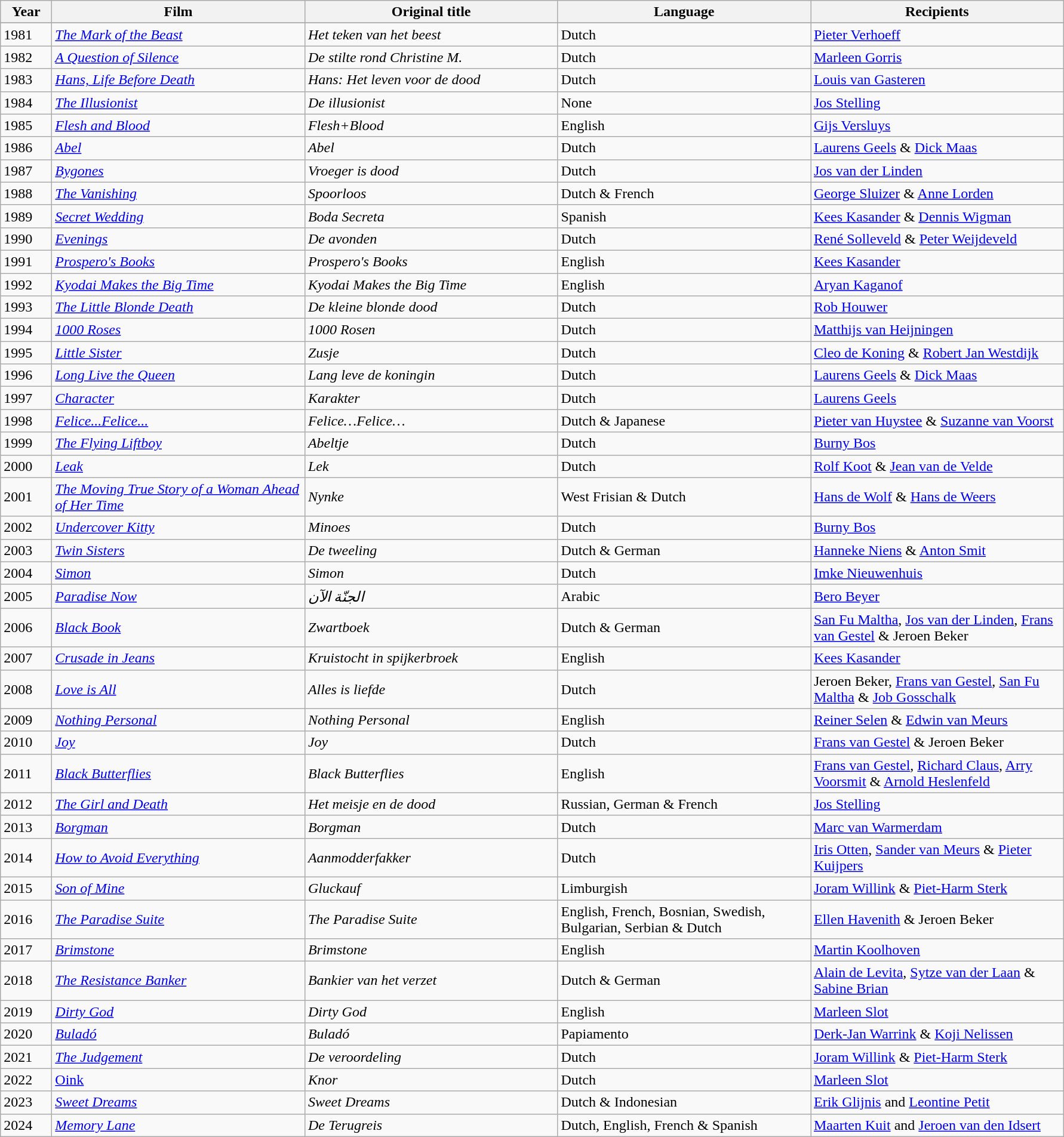<table class="wikitable sortable">
<tr>
<th width="50">Year</th>
<th style="width:275px;">Film</th>
<th style="width:275px;">Original title</th>
<th style="width:275px;">Language</th>
<th style="width:275px;">Recipients</th>
</tr>
<tr>
</tr>
<tr>
<td>1981</td>
<td><em><a href='#'>The Mark of the Beast</a></em></td>
<td><em>Het teken van het beest</em></td>
<td>Dutch</td>
<td><a href='#'>Pieter Verhoeff</a></td>
</tr>
<tr>
<td>1982</td>
<td><em><a href='#'>A Question of Silence</a></em></td>
<td><em>De stilte rond Christine M.</em></td>
<td>Dutch</td>
<td><a href='#'>Marleen Gorris</a></td>
</tr>
<tr>
<td>1983</td>
<td><em><a href='#'>Hans, Life Before Death</a></em></td>
<td><em>Hans: Het leven voor de dood</em></td>
<td>Dutch</td>
<td><a href='#'>Louis van Gasteren</a></td>
</tr>
<tr>
<td>1984</td>
<td><a href='#'><em>The Illusionist</em></a></td>
<td><em>De illusionist</em></td>
<td>None</td>
<td><a href='#'>Jos Stelling</a></td>
</tr>
<tr>
<td>1985</td>
<td><a href='#'><em>Flesh and Blood</em></a></td>
<td><em>Flesh+Blood</em></td>
<td>English</td>
<td><a href='#'>Gijs Versluys</a></td>
</tr>
<tr>
<td>1986</td>
<td><a href='#'><em>Abel</em></a></td>
<td><em>Abel</em></td>
<td>Dutch</td>
<td><a href='#'>Laurens Geels</a> & <a href='#'>Dick Maas</a></td>
</tr>
<tr>
<td>1987</td>
<td><a href='#'><em>Bygones</em></a></td>
<td><em>Vroeger is dood</em></td>
<td>Dutch</td>
<td><a href='#'>Jos van der Linden</a></td>
</tr>
<tr>
<td>1988</td>
<td><a href='#'><em>The Vanishing</em></a></td>
<td><em>Spoorloos</em></td>
<td>Dutch & French</td>
<td><a href='#'>George Sluizer</a> & <a href='#'>Anne Lorden</a></td>
</tr>
<tr>
<td>1989</td>
<td><em><a href='#'>Secret Wedding</a></em></td>
<td><em>Boda Secreta</em></td>
<td>Spanish</td>
<td><a href='#'>Kees Kasander</a> & <a href='#'>Dennis Wigman</a></td>
</tr>
<tr>
<td>1990</td>
<td><a href='#'><em>Evenings</em></a></td>
<td><em>De avonden</em></td>
<td>Dutch</td>
<td><a href='#'>René Solleveld</a> & <a href='#'>Peter Weijdeveld</a></td>
</tr>
<tr>
<td>1991</td>
<td><em><a href='#'>Prospero's Books</a></em></td>
<td><em>Prospero's Books</em></td>
<td>English</td>
<td><a href='#'>Kees Kasander</a></td>
</tr>
<tr>
<td>1992</td>
<td><em><a href='#'>Kyodai Makes the Big Time</a></em></td>
<td><em>Kyodai Makes the Big Time</em></td>
<td>English</td>
<td><a href='#'>Aryan Kaganof</a></td>
</tr>
<tr>
<td>1993</td>
<td><em><a href='#'>The Little Blonde Death</a></em></td>
<td><em>De kleine blonde dood</em></td>
<td>Dutch</td>
<td><a href='#'>Rob Houwer</a></td>
</tr>
<tr>
<td>1994</td>
<td><em><a href='#'>1000 Roses</a></em></td>
<td><em>1000 Rosen</em></td>
<td>Dutch</td>
<td><a href='#'>Matthijs van Heijningen</a></td>
</tr>
<tr>
<td>1995</td>
<td><a href='#'><em>Little Sister</em></a></td>
<td><em>Zusje</em></td>
<td>Dutch</td>
<td><a href='#'>Cleo de Koning</a> & <a href='#'>Robert Jan Westdijk</a></td>
</tr>
<tr>
<td>1996</td>
<td><a href='#'><em>Long Live the Queen</em></a></td>
<td><em>Lang leve de koningin</em></td>
<td>Dutch</td>
<td><a href='#'>Laurens Geels</a> & <a href='#'>Dick Maas</a></td>
</tr>
<tr>
<td>1997</td>
<td><a href='#'><em>Character</em></a></td>
<td><em>Karakter</em></td>
<td>Dutch</td>
<td><a href='#'>Laurens Geels</a></td>
</tr>
<tr>
<td>1998</td>
<td><em><a href='#'>Felice...Felice...</a></em></td>
<td><em>Felice…Felice…</em></td>
<td>Dutch & Japanese</td>
<td><a href='#'>Pieter van Huystee</a> & <a href='#'>Suzanne van Voorst</a></td>
</tr>
<tr>
<td>1999</td>
<td><em><a href='#'>The Flying Liftboy</a></em></td>
<td><em>Abeltje</em></td>
<td>Dutch</td>
<td><a href='#'>Burny Bos</a></td>
</tr>
<tr>
<td>2000</td>
<td><a href='#'><em>Leak</em></a></td>
<td><em>Lek</em></td>
<td>Dutch</td>
<td><a href='#'>Rolf Koot</a> & <a href='#'>Jean van de Velde</a></td>
</tr>
<tr>
<td>2001</td>
<td><em><a href='#'>The Moving True Story of a Woman Ahead of Her Time</a></em></td>
<td><em>Nynke</em></td>
<td>West Frisian & Dutch</td>
<td><a href='#'>Hans de Wolf</a> & <a href='#'>Hans de Weers</a></td>
</tr>
<tr>
<td>2002</td>
<td><a href='#'><em>Undercover Kitty</em></a></td>
<td><em>Minoes</em></td>
<td>Dutch</td>
<td><a href='#'>Burny Bos</a></td>
</tr>
<tr>
<td>2003</td>
<td><a href='#'><em>Twin Sisters</em></a></td>
<td><em>De tweeling</em></td>
<td>Dutch & German</td>
<td><a href='#'>Hanneke Niens</a> & <a href='#'>Anton Smit</a></td>
</tr>
<tr>
<td>2004</td>
<td><a href='#'><em>Simon</em></a></td>
<td><em>Simon</em></td>
<td>Dutch</td>
<td><a href='#'>Imke Nieuwenhuis</a></td>
</tr>
<tr>
<td>2005</td>
<td><em><a href='#'>Paradise Now</a></em></td>
<td><em>الجنّة الآن</em></td>
<td>Arabic</td>
<td><a href='#'>Bero Beyer</a></td>
</tr>
<tr>
<td>2006</td>
<td><a href='#'><em>Black Book</em></a></td>
<td><em>Zwartboek</em></td>
<td>Dutch & German</td>
<td><a href='#'>San Fu Maltha</a>, <a href='#'>Jos van der Linden</a>, <a href='#'>Frans van Gestel</a> & Jeroen Beker</td>
</tr>
<tr>
<td>2007</td>
<td><a href='#'><em>Crusade in Jeans</em></a></td>
<td><em>Kruistocht in spijkerbroek</em></td>
<td>English</td>
<td><a href='#'>Kees Kasander</a></td>
</tr>
<tr>
<td>2008</td>
<td><a href='#'><em>Love is All</em></a></td>
<td><em>Alles is liefde</em></td>
<td>Dutch</td>
<td>Jeroen Beker, <a href='#'>Frans van Gestel</a>, <a href='#'>San Fu Maltha</a> & <a href='#'>Job Gosschalk</a></td>
</tr>
<tr>
<td>2009</td>
<td><a href='#'><em>Nothing Personal</em></a></td>
<td><em>Nothing Personal</em></td>
<td>English</td>
<td><a href='#'>Reiner Selen</a> & <a href='#'>Edwin van Meurs</a></td>
</tr>
<tr>
<td>2010</td>
<td><a href='#'><em>Joy</em></a></td>
<td><em>Joy</em></td>
<td>Dutch</td>
<td><a href='#'>Frans van Gestel</a> & Jeroen Beker</td>
</tr>
<tr>
<td>2011</td>
<td><em><a href='#'>Black Butterflies</a></em></td>
<td><em>Black Butterflies</em></td>
<td>English</td>
<td><a href='#'>Frans van Gestel</a>, <a href='#'>Richard Claus</a>, <a href='#'>Arry Voorsmit</a> & <a href='#'>Arnold Heslenfeld</a></td>
</tr>
<tr>
<td>2012</td>
<td><em><a href='#'>The Girl and Death</a></em></td>
<td><em>Het meisje en de dood</em></td>
<td>Russian, German & French</td>
<td><a href='#'>Jos Stelling</a></td>
</tr>
<tr>
<td>2013</td>
<td><a href='#'><em>Borgman</em></a></td>
<td><em>Borgman</em></td>
<td>Dutch</td>
<td><a href='#'>Marc van Warmerdam</a></td>
</tr>
<tr>
<td>2014</td>
<td><em><a href='#'>How to Avoid Everything</a></em></td>
<td><em>Aanmodderfakker</em></td>
<td>Dutch</td>
<td><a href='#'>Iris Otten</a>, <a href='#'>Sander van Meurs</a> & <a href='#'>Pieter Kuijpers</a></td>
</tr>
<tr>
<td>2015</td>
<td><em><a href='#'>Son of Mine</a></em></td>
<td><em>Gluckauf</em></td>
<td>Limburgish</td>
<td><a href='#'>Joram Willink</a> & <a href='#'>Piet-Harm Sterk</a></td>
</tr>
<tr>
<td>2016</td>
<td><a href='#'><em>The Paradise Suite</em></a></td>
<td><em>The Paradise Suite</em></td>
<td>English, French, Bosnian, Swedish, Bulgarian, Serbian & Dutch</td>
<td><a href='#'>Ellen Havenith</a> & Jeroen Beker</td>
</tr>
<tr>
<td>2017</td>
<td><a href='#'><em>Brimstone</em></a></td>
<td><em>Brimstone</em></td>
<td>English</td>
<td><a href='#'>Martin Koolhoven</a></td>
</tr>
<tr>
<td>2018</td>
<td><em><a href='#'>The Resistance Banker</a></em></td>
<td><em>Bankier van het verzet</em></td>
<td>Dutch & German</td>
<td><a href='#'>Alain de Levita</a>, <a href='#'>Sytze van der Laan</a> & <a href='#'>Sabine Brian</a></td>
</tr>
<tr>
<td>2019</td>
<td><em><a href='#'>Dirty God</a></em></td>
<td><em>Dirty God</em></td>
<td>English</td>
<td><a href='#'>Marleen Slot</a></td>
</tr>
<tr>
<td>2020</td>
<td><em><a href='#'>Buladó</a></em></td>
<td><em>Buladó</em></td>
<td>Papiamento</td>
<td><a href='#'>Derk-Jan Warrink</a> & <a href='#'>Koji Nelissen</a></td>
</tr>
<tr>
<td>2021</td>
<td><a href='#'><em>The Judgement</em></a></td>
<td><em>De veroordeling</em></td>
<td>Dutch</td>
<td><a href='#'>Joram Willink</a> & <a href='#'>Piet-Harm Sterk</a></td>
</tr>
<tr>
<td>2022</td>
<td><a href='#'>Oink</a></td>
<td><em>Knor</em></td>
<td>Dutch</td>
<td><a href='#'>Marleen Slot</a></td>
</tr>
<tr>
<td>2023</td>
<td><em><a href='#'>Sweet Dreams</a></em></td>
<td><em>Sweet Dreams</em></td>
<td>Dutch & Indonesian</td>
<td><a href='#'>Erik Glijnis</a> and <a href='#'>Leontine Petit</a></td>
</tr>
<tr>
<td>2024</td>
<td><em><a href='#'>Memory Lane</a></em></td>
<td><em>De Terugreis</em></td>
<td>Dutch, English, French & Spanish</td>
<td><a href='#'>Maarten Kuit</a> and <a href='#'>Jeroen van den Idsert</a></td>
</tr>
</table>
